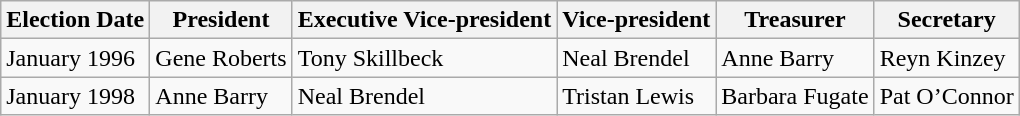<table class="wikitable">
<tr>
<th>Election Date</th>
<th>President</th>
<th>Executive Vice-president</th>
<th>Vice-president</th>
<th>Treasurer</th>
<th>Secretary</th>
</tr>
<tr>
<td>January 1996</td>
<td>Gene Roberts</td>
<td>Tony Skillbeck</td>
<td>Neal Brendel</td>
<td>Anne Barry</td>
<td>Reyn Kinzey</td>
</tr>
<tr>
<td>January 1998</td>
<td>Anne Barry</td>
<td>Neal Brendel</td>
<td>Tristan Lewis</td>
<td>Barbara Fugate</td>
<td>Pat O’Connor</td>
</tr>
</table>
